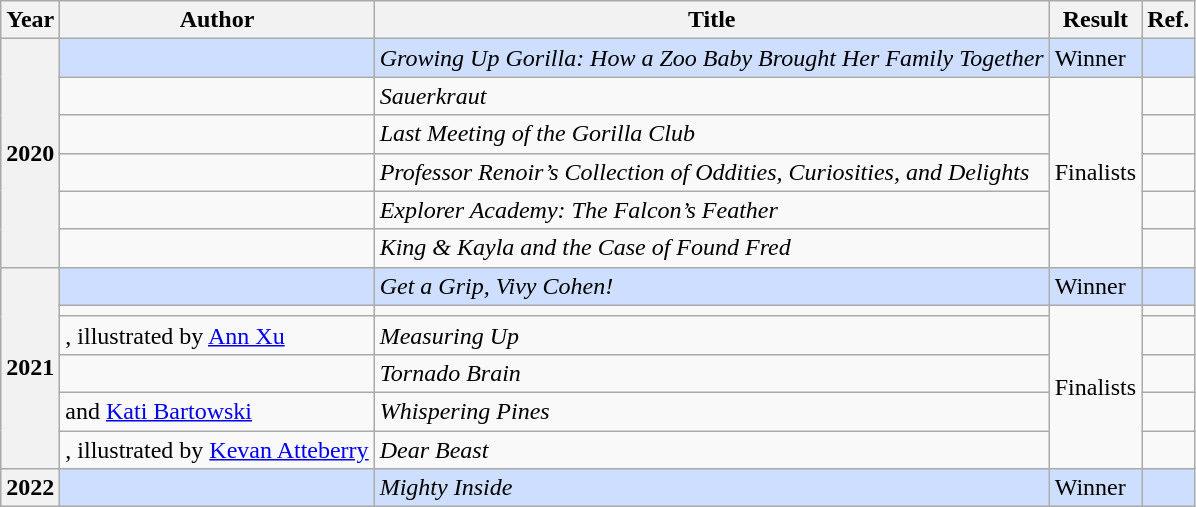<table class="wikitable sortable mw-collapsible">
<tr>
<th>Year</th>
<th>Author</th>
<th>Title</th>
<th>Result</th>
<th>Ref.</th>
</tr>
<tr style="background:#cddeff">
<th rowspan="6">2020</th>
<td></td>
<td><em>Growing Up Gorilla: How a Zoo Baby Brought Her Family Together</em></td>
<td>Winner</td>
<td></td>
</tr>
<tr>
<td></td>
<td><em>Sauerkraut</em></td>
<td rowspan="5">Finalists</td>
<td></td>
</tr>
<tr>
<td></td>
<td><em>Last Meeting of the Gorilla Club</em></td>
<td></td>
</tr>
<tr>
<td></td>
<td><em>Professor Renoir’s Collection of Oddities, Curiosities, and Delights</em></td>
<td></td>
</tr>
<tr>
<td></td>
<td><em>Explorer Academy: The Falcon’s Feather</em></td>
<td></td>
</tr>
<tr>
<td></td>
<td><em>King & Kayla and the Case of Found Fred</em></td>
<td></td>
</tr>
<tr style="background:#cddeff">
<th rowspan="6">2021</th>
<td></td>
<td><em>Get a Grip, Vivy Cohen!</em></td>
<td>Winner</td>
<td></td>
</tr>
<tr>
<td></td>
<td><em></em></td>
<td rowspan="5">Finalists</td>
<td></td>
</tr>
<tr>
<td>, illustrated by <a href='#'>Ann Xu</a></td>
<td><em>Measuring Up</em></td>
<td></td>
</tr>
<tr>
<td></td>
<td><em>Tornado Brain</em></td>
<td></td>
</tr>
<tr>
<td> and <a href='#'>Kati Bartowski</a></td>
<td><em>Whispering Pines</em></td>
<td></td>
</tr>
<tr>
<td>, illustrated by <a href='#'>Kevan Atteberry</a></td>
<td><em>Dear Beast</em></td>
<td></td>
</tr>
<tr style="background:#cddeff">
<th>2022</th>
<td></td>
<td><em>Mighty Inside</em></td>
<td>Winner</td>
<td></td>
</tr>
</table>
